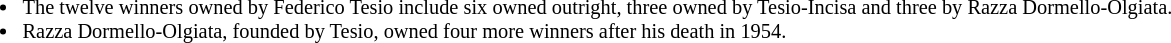<table style="font-size:85%">
<tr>
<td><br><ul><li>The twelve winners owned by Federico Tesio include six owned outright, three owned by Tesio-Incisa and three by Razza Dormello-Olgiata.</li><li>Razza Dormello-Olgiata, founded by Tesio, owned four more winners after his death in 1954.</li></ul></td>
</tr>
</table>
